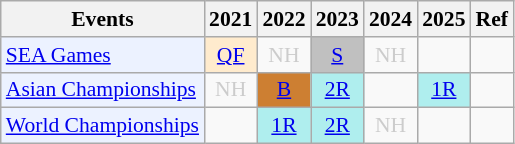<table class="wikitable" style="font-size: 90%; text-align:center">
<tr>
<th>Events</th>
<th>2021</th>
<th>2022</th>
<th>2023</th>
<th>2024</th>
<th>2025</th>
<th>Ref</th>
</tr>
<tr>
<td bgcolor="#ECF2FF"; align="left"><a href='#'>SEA Games</a></td>
<td bgcolor=FFEBCD><a href='#'>QF</a></td>
<td style=color:#ccc>NH</td>
<td bgcolor=silver><a href='#'>S</a></td>
<td style=color:#ccc>NH</td>
<td></td>
<td></td>
</tr>
<tr>
<td bgcolor="#ECF2FF"; align="left"><a href='#'>Asian Championships</a></td>
<td style=color:#ccc>NH</td>
<td bgcolor=CD7F32><a href='#'>B</a></td>
<td bgcolor=AFEEEE><a href='#'>2R</a></td>
<td 2024;></td>
<td bgcolor=AFEEEE><a href='#'>1R</a></td>
<td></td>
</tr>
<tr>
<td bgcolor="#ECF2FF"; align="left"><a href='#'>World Championships</a></td>
<td></td>
<td bgcolor=AFEEEE><a href='#'>1R</a></td>
<td bgcolor=AFEEEE><a href='#'>2R</a></td>
<td style=color:#ccc>NH</td>
<td></td>
<td></td>
</tr>
</table>
